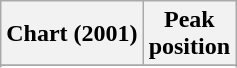<table class="wikitable sortable plainrowheaders" style="text-align:center">
<tr>
<th scope="col">Chart (2001)</th>
<th scope="col">Peak<br>position</th>
</tr>
<tr>
</tr>
<tr>
</tr>
<tr>
</tr>
</table>
